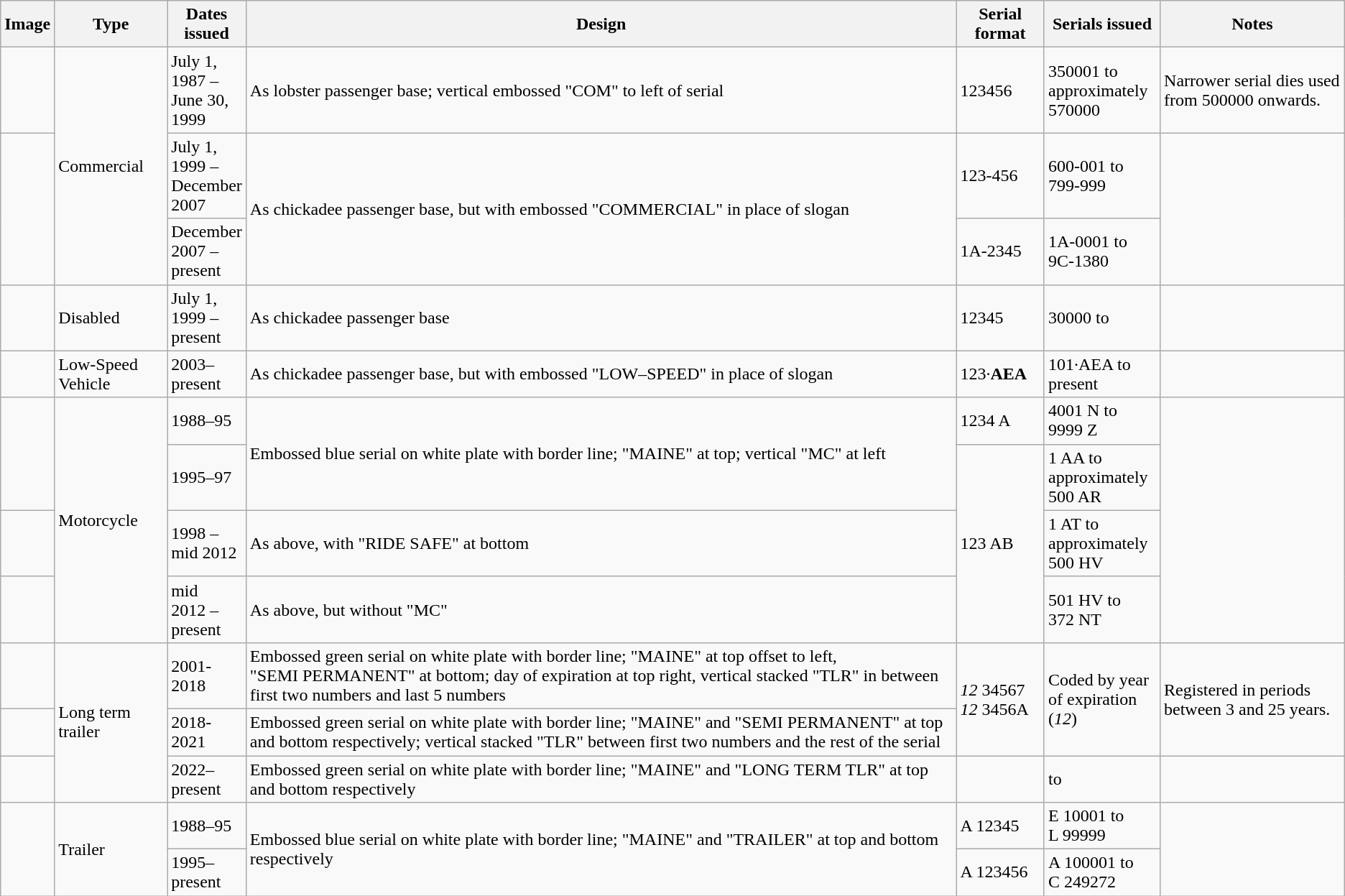<table class="wikitable">
<tr>
<th>Image</th>
<th>Type</th>
<th style="width:65px;">Dates issued</th>
<th>Design</th>
<th>Serial format</th>
<th style="width:100px;">Serials issued</th>
<th>Notes</th>
</tr>
<tr>
<td></td>
<td rowspan="3">Commercial</td>
<td>July 1, 1987 – June 30, 1999</td>
<td>As lobster passenger base; vertical embossed "COM" to left of serial</td>
<td>123456</td>
<td>350001 to approximately 570000</td>
<td>Narrower serial dies used from 500000 onwards.</td>
</tr>
<tr>
<td rowspan="2"></td>
<td>July 1, 1999 – December 2007</td>
<td rowspan="2">As chickadee passenger base, but with embossed "COMMERCIAL" in place of slogan</td>
<td>123-456</td>
<td>600-001 to<br>799-999</td>
<td rowspan="2"></td>
</tr>
<tr>
<td>December 2007 – present</td>
<td>1A-2345</td>
<td>1A-0001 to<br>9C-1380 </td>
</tr>
<tr>
<td></td>
<td>Disabled</td>
<td>July 1, 1999 – present</td>
<td>As chickadee passenger base</td>
<td> 12345</td>
<td> 30000 to  </td>
<td></td>
</tr>
<tr>
<td></td>
<td>Low-Speed Vehicle</td>
<td>2003–present</td>
<td>As chickadee passenger base, but with embossed "LOW–SPEED" in place of slogan</td>
<td>123·<strong>AEA</strong></td>
<td>101·AEA to present</td>
<td></td>
</tr>
<tr>
<td rowspan="2"></td>
<td rowspan="4">Motorcycle</td>
<td>1988–95</td>
<td rowspan="2">Embossed blue serial on white plate with border line; "MAINE" at top; vertical "MC" at left</td>
<td>1234 A</td>
<td>4001 N to 9999 Z</td>
<td rowspan="4"></td>
</tr>
<tr>
<td>1995–97</td>
<td rowspan="3">123 AB</td>
<td>1 AA to approximately 500 AR</td>
</tr>
<tr>
<td></td>
<td>1998 – mid 2012</td>
<td>As above, with "RIDE SAFE" at bottom</td>
<td>1 AT to approximately 500 HV</td>
</tr>
<tr>
<td></td>
<td>mid 2012 – present</td>
<td>As above, but without "MC"</td>
<td>501 HV to 372 NT </td>
</tr>
<tr>
<td></td>
<td rowspan="3">Long term trailer</td>
<td>2001-2018</td>
<td>Embossed green serial on white plate with border line; "MAINE" at top offset to left, "SEMI PERMANENT" at bottom; day of expiration at top right, vertical stacked "TLR" in between first two numbers and last 5 numbers</td>
<td rowspan="2"><em>12</em> 34567<br><em>12</em> 3456A</td>
<td rowspan="2">Coded by year of expiration (<em>12</em>)</td>
<td rowspan="2">Registered in periods between 3 and 25 years.</td>
</tr>
<tr>
<td></td>
<td>2018-2021</td>
<td>Embossed green serial on white plate with border line; "MAINE" and "SEMI PERMANENT" at top and bottom respectively; vertical stacked "TLR" between first two numbers and the rest of the serial</td>
</tr>
<tr>
<td></td>
<td>2022–present</td>
<td>Embossed green serial on white plate with border line; "MAINE" and "LONG TERM TLR" at top and bottom respectively</td>
<td></td>
<td> to  </td>
<td></td>
</tr>
<tr>
<td rowspan="2"></td>
<td rowspan="2">Trailer</td>
<td>1988–95</td>
<td rowspan="2">Embossed blue serial on white plate with border line; "MAINE" and "TRAILER" at top and bottom respectively</td>
<td>A 12345</td>
<td>E 10001 to L 99999</td>
<td rowspan="2"></td>
</tr>
<tr>
<td>1995–present</td>
<td>A 123456</td>
<td>A 100001 to C 249272 </td>
</tr>
</table>
